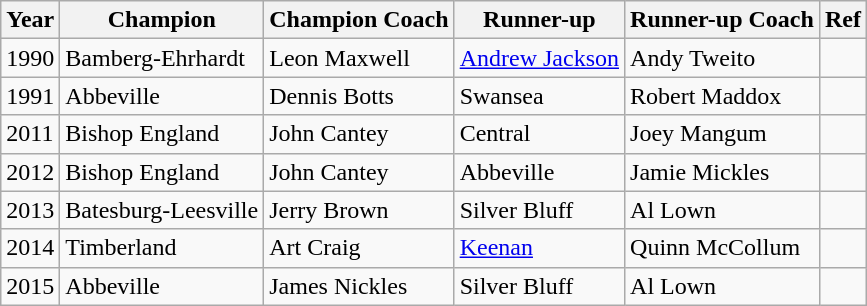<table class="wikitable sortable">
<tr>
<th scope="col">Year</th>
<th scope="col">Champion</th>
<th scope="col">Champion Coach</th>
<th scope="col">Runner-up</th>
<th scope="col">Runner-up Coach</th>
<th scope="col">Ref</th>
</tr>
<tr>
<td>1990</td>
<td>Bamberg-Ehrhardt</td>
<td>Leon Maxwell</td>
<td><a href='#'>Andrew Jackson</a></td>
<td>Andy Tweito</td>
</tr>
<tr>
<td>1991</td>
<td>Abbeville</td>
<td>Dennis Botts</td>
<td>Swansea</td>
<td>Robert Maddox</td>
<td></td>
</tr>
<tr>
<td>2011</td>
<td>Bishop England</td>
<td>John Cantey</td>
<td>Central</td>
<td>Joey Mangum</td>
<td></td>
</tr>
<tr>
<td>2012</td>
<td>Bishop England</td>
<td>John Cantey</td>
<td>Abbeville</td>
<td>Jamie Mickles</td>
<td></td>
</tr>
<tr>
<td>2013</td>
<td>Batesburg-Leesville</td>
<td>Jerry Brown</td>
<td>Silver Bluff</td>
<td>Al Lown</td>
<td></td>
</tr>
<tr>
<td>2014</td>
<td>Timberland</td>
<td>Art Craig</td>
<td><a href='#'>Keenan</a></td>
<td>Quinn McCollum</td>
<td></td>
</tr>
<tr>
<td>2015</td>
<td>Abbeville</td>
<td>James Nickles</td>
<td>Silver Bluff</td>
<td>Al Lown</td>
<td></td>
</tr>
</table>
